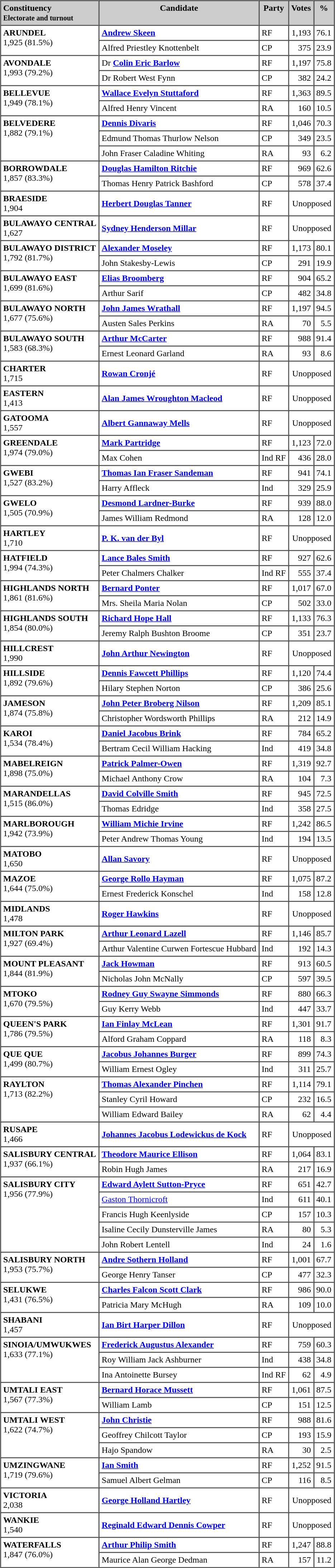<table class="sortable" border="1" cellpadding="4" cellspacing="0" style="border-collapse: collapse border-color: #444444">
<tr bgcolor="CCCCCC">
<th align="left">Constituency<br><small>Electorate and turnout</small></th>
<th align="center" valign="top">Candidate</th>
<th align="center" valign="top">Party</th>
<th align="center" valign="top">Votes</th>
<th align="center" valign="top">%</th>
</tr>
<tr>
<td valign="top" rowspan="2"><strong>ARUNDEL</strong><br>1,925 (81.5%)</td>
<td align="left"><strong><a href='#'>Andrew Skeen</a></strong></td>
<td align="left">RF</td>
<td align="right">1,193</td>
<td align="right">76.1</td>
</tr>
<tr>
<td align="left">Alfred Priestley Knottenbelt</td>
<td align="left">CP</td>
<td align="right">375</td>
<td align="right">23.9</td>
</tr>
<tr>
<td valign="top" rowspan="2"><strong>AVONDALE</strong><br>1,993 (79.2%)</td>
<td align="left">Dr <strong><a href='#'>Colin Eric Barlow</a></strong></td>
<td align="left">RF</td>
<td align="right">1,197</td>
<td align="right">75.8</td>
</tr>
<tr>
<td align="left">Dr Robert West Fynn</td>
<td align="left">CP</td>
<td align="right">382</td>
<td align="right">24.2</td>
</tr>
<tr>
<td valign="top" rowspan="2"><strong>BELLEVUE</strong><br>1,949 (78.1%)</td>
<td align="left"><strong><a href='#'>Wallace Evelyn Stuttaford</a></strong></td>
<td align="left">RF</td>
<td align="right">1,363</td>
<td align="right">89.5</td>
</tr>
<tr>
<td align="left">Alfred Henry Vincent</td>
<td align="left">RA</td>
<td align="right">160</td>
<td align="right">10.5</td>
</tr>
<tr>
<td valign="top" rowspan="3"><strong>BELVEDERE</strong><br>1,882 (79.1%)</td>
<td align="left"><strong><a href='#'>Dennis Divaris</a></strong></td>
<td align="left">RF</td>
<td align="right">1,046</td>
<td align="right">70.3</td>
</tr>
<tr>
<td align="left">Edmund Thomas Thurlow Nelson</td>
<td align="left">CP</td>
<td align="right">349</td>
<td align="right">23.5</td>
</tr>
<tr>
<td align="left">John Fraser Caladine Whiting</td>
<td align="left">RA</td>
<td align="right">93</td>
<td align="right">6.2</td>
</tr>
<tr>
<td valign="top" rowspan="2"><strong>BORROWDALE</strong><br>1,857 (83.3%)</td>
<td align="left"><strong><a href='#'>Douglas Hamilton Ritchie</a></strong></td>
<td align="left">RF</td>
<td align="right">969</td>
<td align="right">62.6</td>
</tr>
<tr>
<td align="left">Thomas Henry Patrick Bashford</td>
<td align="left">CP</td>
<td align="right">578</td>
<td align="right">37.4</td>
</tr>
<tr>
<td valign="top"><strong>BRAESIDE</strong><br>1,904</td>
<td align="left"><strong><a href='#'>Herbert Douglas Tanner</a></strong></td>
<td align="left">RF</td>
<td align="right" colspan=2>Unopposed</td>
</tr>
<tr>
<td valign="top"><strong>BULAWAYO CENTRAL</strong><br>1,627</td>
<td align="left"><strong><a href='#'>Sydney Henderson Millar</a></strong></td>
<td align="left">RF</td>
<td align="right" colspan=2>Unopposed</td>
</tr>
<tr>
<td valign="top" rowspan="2"><strong>BULAWAYO DISTRICT</strong><br>1,792 (81.7%)</td>
<td align="left"><strong><a href='#'>Alexander Moseley</a></strong></td>
<td align="left">RF</td>
<td align="right">1,173</td>
<td align="right">80.1</td>
</tr>
<tr>
<td align="left">John Stakesby-Lewis</td>
<td align="left">CP</td>
<td align="right">291</td>
<td align="right">19.9</td>
</tr>
<tr>
<td valign="top" rowspan="2"><strong>BULAWAYO EAST</strong><br>1,699 (81.6%)</td>
<td align="left"><strong><a href='#'>Elias Broomberg</a></strong></td>
<td align="left">RF</td>
<td align="right">904</td>
<td align="right">65.2</td>
</tr>
<tr>
<td align="left">Arthur Sarif</td>
<td align="left">CP</td>
<td align="right">482</td>
<td align="right">34.8</td>
</tr>
<tr>
<td valign="top" rowspan="2"><strong>BULAWAYO NORTH</strong><br>1,677 (75.6%)</td>
<td align="left"><strong><a href='#'>John James Wrathall</a></strong></td>
<td align="left">RF</td>
<td align="right">1,197</td>
<td align="right">94.5</td>
</tr>
<tr>
<td align="left">Austen Sales Perkins</td>
<td align="left">RA</td>
<td align="right">70</td>
<td align="right">5.5</td>
</tr>
<tr>
<td valign="top" rowspan="2"><strong>BULAWAYO SOUTH</strong><br>1,583 (68.3%)</td>
<td align="left"><strong><a href='#'>Arthur McCarter</a></strong></td>
<td align="left">RF</td>
<td align="right">988</td>
<td align="right">91.4</td>
</tr>
<tr>
<td align="left">Ernest Leonard Garland</td>
<td align="left">RA</td>
<td align="right">93</td>
<td align="right">8.6</td>
</tr>
<tr>
<td valign="top"><strong>CHARTER</strong><br>1,715</td>
<td align="left"><strong><a href='#'>Rowan Cronjé</a></strong></td>
<td align="left">RF</td>
<td align="right" colspan=2>Unopposed</td>
</tr>
<tr>
<td valign="top"><strong>EASTERN</strong><br>1,413</td>
<td align="left"><strong><a href='#'>Alan James Wroughton Macleod</a></strong></td>
<td align="left">RF</td>
<td align="right" colspan=2>Unopposed</td>
</tr>
<tr>
<td valign="top"><strong>GATOOMA</strong><br>1,557</td>
<td align="left"><strong><a href='#'>Albert Gannaway Mells</a></strong></td>
<td align="left">RF</td>
<td align="right" colspan=2>Unopposed</td>
</tr>
<tr>
<td valign="top" rowspan="2"><strong>GREENDALE</strong><br>1,974 (79.0%)</td>
<td align="left"><strong><a href='#'>Mark Partridge</a></strong></td>
<td align="left">RF</td>
<td align="right">1,123</td>
<td align="right">72.0</td>
</tr>
<tr>
<td align="left">Max Cohen</td>
<td align="left">Ind RF</td>
<td align="right">436</td>
<td align="right">28.0</td>
</tr>
<tr>
<td valign="top" rowspan="2"><strong>GWEBI</strong><br>1,527 (83.2%)</td>
<td align="left"><strong><a href='#'>Thomas Ian Fraser Sandeman</a></strong></td>
<td align="left">RF</td>
<td align="right">941</td>
<td align="right">74.1</td>
</tr>
<tr>
<td align="left">Harry Affleck</td>
<td align="left">Ind</td>
<td align="right">329</td>
<td align="right">25.9</td>
</tr>
<tr>
<td valign="top" rowspan="2"><strong>GWELO</strong><br>1,505 (70.9%)</td>
<td align="left"><strong><a href='#'>Desmond Lardner-Burke</a></strong></td>
<td align="left">RF</td>
<td align="right">939</td>
<td align="right">88.0</td>
</tr>
<tr>
<td align="left">James William Redmond</td>
<td align="left">RA</td>
<td align="right">128</td>
<td align="right">12.0</td>
</tr>
<tr>
<td valign="top"><strong>HARTLEY</strong><br>1,710</td>
<td align="left"><strong><a href='#'>P. K. van der Byl</a></strong></td>
<td align="left">RF</td>
<td align="right" colspan=2>Unopposed</td>
</tr>
<tr>
<td valign="top" rowspan="2"><strong>HATFIELD</strong><br>1,994 (74.3%)</td>
<td align="left"><strong><a href='#'>Lance Bales Smith</a></strong></td>
<td align="left">RF</td>
<td align="right">927</td>
<td align="right">62.6</td>
</tr>
<tr>
<td align="left">Peter Chalmers Chalker</td>
<td align="left">Ind RF</td>
<td align="right">555</td>
<td align="right">37.4</td>
</tr>
<tr>
<td valign="top" rowspan="2"><strong>HIGHLANDS NORTH</strong><br>1,861 (81.6%)</td>
<td align="left"><strong><a href='#'>Bernard Ponter</a></strong></td>
<td align="left">RF</td>
<td align="right">1,017</td>
<td align="right">67.0</td>
</tr>
<tr>
<td align="left">Mrs. Sheila Maria Nolan</td>
<td align="left">CP</td>
<td align="right">502</td>
<td align="right">33.0</td>
</tr>
<tr>
<td valign="top" rowspan="2"><strong>HIGHLANDS SOUTH</strong><br>1,854 (80.0%)</td>
<td align="left"><strong><a href='#'>Richard Hope Hall</a></strong></td>
<td align="left">RF</td>
<td align="right">1,133</td>
<td align="right">76.3</td>
</tr>
<tr>
<td align="left">Jeremy Ralph Bushton Broome</td>
<td align="left">CP</td>
<td align="right">351</td>
<td align="right">23.7</td>
</tr>
<tr>
<td valign="top"><strong>HILLCREST</strong><br>1,990</td>
<td align="left"><strong><a href='#'>John Arthur Newington</a></strong></td>
<td align="left">RF</td>
<td align="right" colspan=2>Unopposed</td>
</tr>
<tr>
<td valign="top" rowspan="2"><strong>HILLSIDE</strong><br>1,892 (79.6%)</td>
<td align="left"><strong><a href='#'>Dennis Fawcett Phillips</a></strong></td>
<td align="left">RF</td>
<td align="right">1,120</td>
<td align="right">74.4</td>
</tr>
<tr>
<td align="left">Hilary Stephen Norton</td>
<td align="left">CP</td>
<td align="right">386</td>
<td align="right">25.6</td>
</tr>
<tr>
<td valign="top" rowspan="2"><strong>JAMESON</strong><br>1,874 (75.8%)</td>
<td align="left"><strong><a href='#'>John Peter Broberg Nilson</a></strong></td>
<td align="left">RF</td>
<td align="right">1,209</td>
<td align="right">85.1</td>
</tr>
<tr>
<td align="left">Christopher Wordsworth Phillips</td>
<td align="left">RA</td>
<td align="right">212</td>
<td align="right">14.9</td>
</tr>
<tr>
<td valign="top" rowspan="2"><strong>KAROI</strong><br>1,534 (78.4%)</td>
<td align="left"><strong><a href='#'>Daniel Jacobus Brink</a></strong></td>
<td align="left">RF</td>
<td align="right">784</td>
<td align="right">65.2</td>
</tr>
<tr>
<td align="left">Bertram Cecil William Hacking</td>
<td align="left">Ind</td>
<td align="right">419</td>
<td align="right">34.8</td>
</tr>
<tr>
<td valign="top" rowspan="2"><strong>MABELREIGN</strong><br>1,898 (75.0%)</td>
<td align="left"><strong><a href='#'>Patrick Palmer-Owen</a></strong></td>
<td align="left">RF</td>
<td align="right">1,319</td>
<td align="right">92.7</td>
</tr>
<tr>
<td align="left">Michael Anthony Crow</td>
<td align="left">RA</td>
<td align="right">104</td>
<td align="right">7.3</td>
</tr>
<tr>
<td valign="top" rowspan="2"><strong>MARANDELLAS</strong><br>1,515 (86.0%)</td>
<td align="left"><strong><a href='#'>David Colville Smith</a></strong></td>
<td align="left">RF</td>
<td align="right">945</td>
<td align="right">72.5</td>
</tr>
<tr>
<td align="left">Thomas Edridge</td>
<td align="left">Ind</td>
<td align="right">358</td>
<td align="right">27.5</td>
</tr>
<tr>
<td valign="top" rowspan="2"><strong>MARLBOROUGH</strong><br>1,942 (73.9%)</td>
<td align="left"><strong><a href='#'>William Michie Irvine</a></strong></td>
<td align="left">RF</td>
<td align="right">1,242</td>
<td align="right">86.5</td>
</tr>
<tr>
<td align="left">Peter Andrew Thomas Young</td>
<td align="left">Ind</td>
<td align="right">194</td>
<td align="right">13.5</td>
</tr>
<tr>
<td valign="top"><strong>MATOBO</strong><br>1,650</td>
<td align="left"><strong><a href='#'>Allan Savory</a></strong></td>
<td align="left">RF</td>
<td align="right" colspan=2>Unopposed</td>
</tr>
<tr>
<td valign="top" rowspan="2"><strong>MAZOE</strong><br>1,644 (75.0%)</td>
<td align="left"><strong><a href='#'>George Rollo Hayman</a></strong></td>
<td align="left">RF</td>
<td align="right">1,075</td>
<td align="right">87.2</td>
</tr>
<tr>
<td align="left">Ernest Frederick Konschel</td>
<td align="left">Ind</td>
<td align="right">158</td>
<td align="right">12.8</td>
</tr>
<tr>
<td valign="top"><strong>MIDLANDS</strong><br>1,478</td>
<td align="left"><strong><a href='#'>Roger Hawkins</a></strong></td>
<td align="left">RF</td>
<td align="right" colspan=2>Unopposed</td>
</tr>
<tr>
<td valign="top" rowspan="2"><strong>MILTON PARK</strong><br>1,927 (69.4%)</td>
<td align="left"><strong><a href='#'>Arthur Leonard Lazell</a></strong></td>
<td align="left">RF</td>
<td align="right">1,146</td>
<td align="right">85.7</td>
</tr>
<tr>
<td align="left">Arthur Valentine Curwen Fortescue Hubbard</td>
<td align="left">Ind</td>
<td align="right">192</td>
<td align="right">14.3</td>
</tr>
<tr>
<td valign="top" rowspan="2"><strong>MOUNT PLEASANT</strong><br>1,844 (81.9%)</td>
<td align="left"><strong><a href='#'>Jack Howman</a></strong></td>
<td align="left">RF</td>
<td align="right">913</td>
<td align="right">60.5</td>
</tr>
<tr>
<td align="left">Nicholas John McNally</td>
<td align="left">CP</td>
<td align="right">597</td>
<td align="right">39.5</td>
</tr>
<tr>
<td valign="top" rowspan="2"><strong>MTOKO</strong><br>1,670 (79.5%)</td>
<td align="left"><strong><a href='#'>Rodney Guy Swayne Simmonds</a></strong></td>
<td align="left">RF</td>
<td align="right">880</td>
<td align="right">66.3</td>
</tr>
<tr>
<td align="left">Guy Kerry Webb</td>
<td align="left">Ind</td>
<td align="right">447</td>
<td align="right">33.7</td>
</tr>
<tr>
<td valign="top" rowspan="2"><strong>QUEEN'S PARK</strong><br>1,786 (79.5%)</td>
<td align="left"><strong><a href='#'>Ian Finlay McLean</a></strong></td>
<td align="left">RF</td>
<td align="right">1,301</td>
<td align="right">91.7</td>
</tr>
<tr>
<td align="left">Alford Graham Coppard</td>
<td align="left">RA</td>
<td align="right">118</td>
<td align="right">8.3</td>
</tr>
<tr>
<td valign="top" rowspan="2"><strong>QUE QUE</strong><br>1,499 (80.7%)</td>
<td align="left"><strong><a href='#'>Jacobus Johannes Burger</a></strong></td>
<td align="left">RF</td>
<td align="right">899</td>
<td align="right">74.3</td>
</tr>
<tr>
<td align="left">William Ernest Ogley</td>
<td align="left">Ind</td>
<td align="right">311</td>
<td align="right">25.7</td>
</tr>
<tr>
<td valign="top" rowspan="3"><strong>RAYLTON</strong><br>1,713 (82.2%)</td>
<td align="left"><strong><a href='#'>Thomas Alexander Pinchen</a></strong></td>
<td align="left">RF</td>
<td align="right">1,114</td>
<td align="right">79.1</td>
</tr>
<tr>
<td align="left">Stanley Cyril Howard</td>
<td align="left">CP</td>
<td align="right">232</td>
<td align="right">16.5</td>
</tr>
<tr>
<td align="left">William Edward Bailey</td>
<td align="left">RA</td>
<td align="right">62</td>
<td align="right">4.4</td>
</tr>
<tr>
<td valign="top"><strong>RUSAPE</strong><br>1,466</td>
<td align="left"><strong><a href='#'>Johannes Jacobus Lodewickus de Kock</a></strong></td>
<td align="left">RF</td>
<td align="right" colspan=2>Unopposed</td>
</tr>
<tr>
<td valign="top" rowspan="2"><strong>SALISBURY CENTRAL</strong><br>1,937 (66.1%)</td>
<td align="left"><strong><a href='#'>Theodore Maurice Ellison</a></strong></td>
<td align="left">RF</td>
<td align="right">1,064</td>
<td align="right">83.1</td>
</tr>
<tr>
<td align="left">Robin Hugh James</td>
<td align="left">RA</td>
<td align="right">217</td>
<td align="right">16.9</td>
</tr>
<tr>
<td valign="top" rowspan="5"><strong>SALISBURY CITY</strong><br>1,956 (77.9%)</td>
<td align="left"><strong><a href='#'>Edward Aylett Sutton-Pryce</a></strong></td>
<td align="left">RF</td>
<td align="right">651</td>
<td align="right">42.7</td>
</tr>
<tr>
<td align="left"><a href='#'>Gaston Thornicroft</a></td>
<td align="left">Ind</td>
<td align="right">611</td>
<td align="right">40.1</td>
</tr>
<tr>
<td align="left">Francis Hugh Keenlyside</td>
<td align="left">CP</td>
<td align="right">157</td>
<td align="right">10.3</td>
</tr>
<tr>
<td align="left">Isaline Cecily Dunsterville James</td>
<td align="left">RA</td>
<td align="right">80</td>
<td align="right">5.3</td>
</tr>
<tr>
<td align="left">John Robert Lentell</td>
<td align="left">Ind</td>
<td align="right">24</td>
<td align="right">1.6</td>
</tr>
<tr>
<td valign="top" rowspan="2"><strong>SALISBURY NORTH</strong><br>1,953 (75.7%)</td>
<td align="left"><strong><a href='#'>Andre Sothern Holland</a></strong></td>
<td align="left">RF</td>
<td align="right">1,001</td>
<td align="right">67.7</td>
</tr>
<tr>
<td align="left">George Henry Tanser</td>
<td align="left">CP</td>
<td align="right">477</td>
<td align="right">32.3</td>
</tr>
<tr>
<td valign="top" rowspan="2"><strong>SELUKWE</strong><br>1,431 (76.5%)</td>
<td align="left"><strong><a href='#'>Charles Falcon Scott Clark</a></strong></td>
<td align="left">RF</td>
<td align="right">986</td>
<td align="right">90.0</td>
</tr>
<tr>
<td align="left">Patricia Mary McHugh</td>
<td align="left">RA</td>
<td align="right">109</td>
<td align="right">10.0</td>
</tr>
<tr>
<td valign="top"><strong>SHABANI</strong><br>1,457</td>
<td align="left"><strong><a href='#'>Ian Birt Harper Dillon</a></strong></td>
<td align="left">RF</td>
<td align="right" colspan=2>Unopposed</td>
</tr>
<tr>
<td valign="top" rowspan="3"><strong>SINOIA/UMWUKWES</strong><br>1,633 (77.1%)</td>
<td align="left"><strong><a href='#'>Frederick Augustus Alexander</a></strong></td>
<td align="left">RF</td>
<td align="right">759</td>
<td align="right">60.3</td>
</tr>
<tr>
<td align="left">Roy William Jack Ashburner</td>
<td align="left">Ind</td>
<td align="right">438</td>
<td align="right">34.8</td>
</tr>
<tr>
<td align="left">Ina Antoinette Bursey</td>
<td align="left">Ind RF</td>
<td align="right">62</td>
<td align="right">4.9</td>
</tr>
<tr>
<td valign="top" rowspan="2"><strong>UMTALI EAST</strong><br>1,567 (77.3%)</td>
<td align="left"><strong><a href='#'>Bernard Horace Mussett</a></strong></td>
<td align="left">RF</td>
<td align="right">1,061</td>
<td align="right">87.5</td>
</tr>
<tr>
<td align="left">William Lamb</td>
<td align="left">CP</td>
<td align="right">151</td>
<td align="right">12.5</td>
</tr>
<tr>
<td valign="top" rowspan="3"><strong>UMTALI WEST</strong><br>1,622 (74.7%)</td>
<td align="left"><strong><a href='#'>John Christie</a></strong></td>
<td align="left">RF</td>
<td align="right">988</td>
<td align="right">81.6</td>
</tr>
<tr>
<td align="left">Geoffrey Chilcott Taylor</td>
<td align="left">CP</td>
<td align="right">193</td>
<td align="right">15.9</td>
</tr>
<tr>
<td align="left">Hajo Spandow</td>
<td align="left">RA</td>
<td align="right">30</td>
<td align="right">2.5</td>
</tr>
<tr>
<td valign="top" rowspan="2"><strong>UMZINGWANE</strong><br>1,719 (79.6%)</td>
<td align="left"><strong><a href='#'>Ian Smith</a></strong></td>
<td align="left">RF</td>
<td align="right">1,252</td>
<td align="right">91.5</td>
</tr>
<tr>
<td align="left">Samuel Albert Gelman</td>
<td align="left">CP</td>
<td align="right">116</td>
<td align="right">8.5</td>
</tr>
<tr>
<td valign="top"><strong>VICTORIA</strong><br>2,038</td>
<td align="left"><strong><a href='#'>George Holland Hartley</a></strong></td>
<td align="left">RF</td>
<td align="right" colspan=2>Unopposed</td>
</tr>
<tr>
<td valign="top"><strong>WANKIE</strong><br>1,540</td>
<td align="left"><strong><a href='#'>Reginald Edward Dennis Cowper</a></strong></td>
<td align="left">RF</td>
<td align="right" colspan=2>Unopposed</td>
</tr>
<tr>
<td valign="top" rowspan="2"><strong>WATERFALLS</strong><br>1,847 (76.0%)</td>
<td align="left"><strong><a href='#'>Arthur Philip Smith</a></strong></td>
<td align="left">RF</td>
<td align="right">1,247</td>
<td align="right">88.8</td>
</tr>
<tr>
<td align="left">Maurice Alan George Dedman</td>
<td align="left">RA</td>
<td align="right">157</td>
<td align="right">11.2</td>
</tr>
</table>
